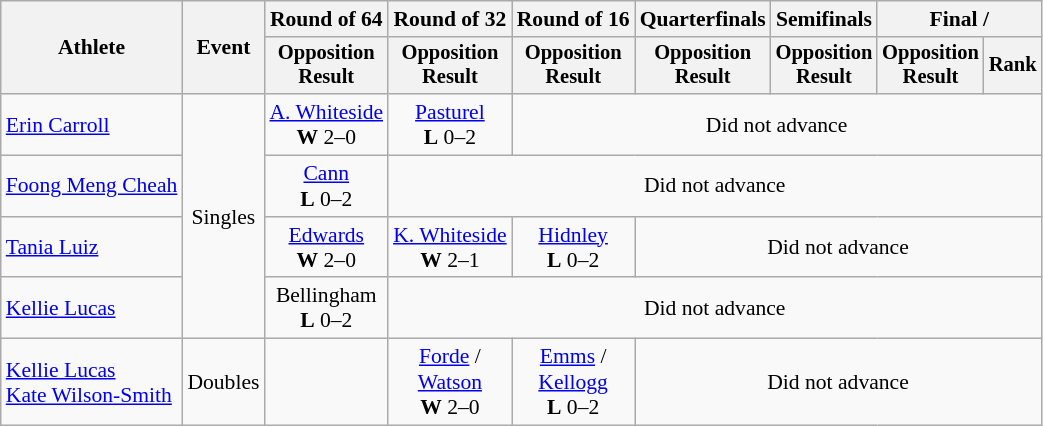<table class="wikitable" style="font-size:90%;text-align:center">
<tr>
<th rowspan=2>Athlete</th>
<th rowspan=2>Event</th>
<th>Round of 64</th>
<th>Round of 32</th>
<th>Round of 16</th>
<th>Quarterfinals</th>
<th>Semifinals</th>
<th colspan=2>Final / </th>
</tr>
<tr style="font-size:95%">
<th>Opposition<br>Result</th>
<th>Opposition<br>Result</th>
<th>Opposition<br>Result</th>
<th>Opposition<br>Result</th>
<th>Opposition<br>Result</th>
<th>Opposition<br>Result</th>
<th>Rank</th>
</tr>
<tr>
<td align=left><a href='#'>Erin Carroll</a></td>
<td rowspan=4>Singles</td>
<td> <a href='#'>A. Whiteside</a> <br> <strong>W</strong> 2–0</td>
<td> <a href='#'>Pasturel</a> <br> <strong>L</strong> 0–2</td>
<td colspan=5>Did not advance</td>
</tr>
<tr>
<td align=left><a href='#'>Foong Meng Cheah</a></td>
<td> <a href='#'>Cann</a> <br> <strong>L</strong> 0–2</td>
<td colspan=6>Did not advance</td>
</tr>
<tr>
<td align=left><a href='#'>Tania Luiz</a></td>
<td> <a href='#'>Edwards</a> <br> <strong>W</strong> 2–0</td>
<td> <a href='#'>K. Whiteside</a> <br> <strong>W</strong> 2–1</td>
<td> <a href='#'>Hidnley</a> <br> <strong>L</strong> 0–2</td>
<td colspan=4>Did not advance</td>
</tr>
<tr>
<td align=left><a href='#'>Kellie Lucas</a></td>
<td> Bellingham <br> <strong>L</strong> 0–2</td>
<td colspan=6>Did not advance</td>
</tr>
<tr>
<td align=left><a href='#'>Kellie Lucas</a><br><a href='#'>Kate Wilson-Smith</a></td>
<td>Doubles</td>
<td></td>
<td> <a href='#'>Forde</a> /<br><a href='#'>Watson</a> <br> <strong>W</strong> 2–0</td>
<td> <a href='#'>Emms</a> /<br> <a href='#'>Kellogg</a> <br> <strong>L</strong> 0–2</td>
<td colspan=4>Did not advance</td>
</tr>
</table>
